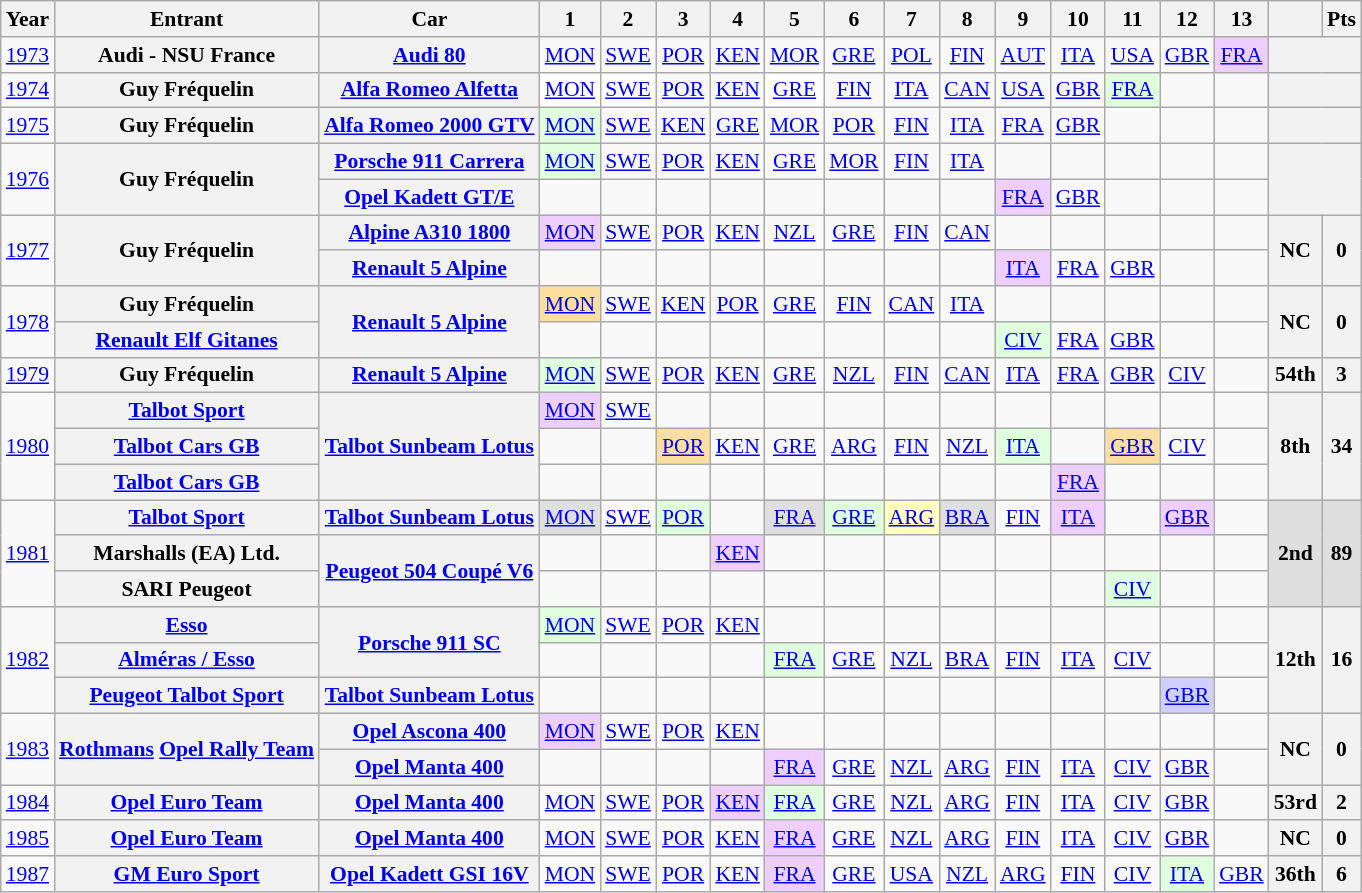<table class="wikitable" style="text-align:center; font-size:90%;">
<tr>
<th>Year</th>
<th>Entrant</th>
<th>Car</th>
<th>1</th>
<th>2</th>
<th>3</th>
<th>4</th>
<th>5</th>
<th>6</th>
<th>7</th>
<th>8</th>
<th>9</th>
<th>10</th>
<th>11</th>
<th>12</th>
<th>13</th>
<th></th>
<th>Pts</th>
</tr>
<tr>
<td><a href='#'>1973</a></td>
<th>Audi - NSU France</th>
<th><a href='#'>Audi 80</a></th>
<td><a href='#'>MON</a></td>
<td><a href='#'>SWE</a></td>
<td><a href='#'>POR</a></td>
<td><a href='#'>KEN</a></td>
<td><a href='#'>MOR</a></td>
<td><a href='#'>GRE</a></td>
<td><a href='#'>POL</a></td>
<td><a href='#'>FIN</a></td>
<td><a href='#'>AUT</a></td>
<td><a href='#'>ITA</a></td>
<td><a href='#'>USA</a></td>
<td><a href='#'>GBR</a></td>
<td style="background:#EFCFFF;"><a href='#'>FRA</a><br></td>
<th colspan=2></th>
</tr>
<tr>
<td><a href='#'>1974</a></td>
<th>Guy Fréquelin</th>
<th><a href='#'>Alfa Romeo Alfetta</a></th>
<td style="background:#FFFFFF;"><a href='#'>MON</a><br></td>
<td style="background:#FFFFFF;"><a href='#'>SWE</a><br></td>
<td><a href='#'>POR</a></td>
<td><a href='#'>KEN</a></td>
<td style="background:#FFFFFF;"><a href='#'>GRE</a><br></td>
<td><a href='#'>FIN</a></td>
<td><a href='#'>ITA</a></td>
<td><a href='#'>CAN</a></td>
<td><a href='#'>USA</a></td>
<td><a href='#'>GBR</a></td>
<td style="background:#DFFFDF;"><a href='#'>FRA</a><br></td>
<td></td>
<td></td>
<th colspan=2></th>
</tr>
<tr>
<td><a href='#'>1975</a></td>
<th>Guy Fréquelin</th>
<th><a href='#'>Alfa Romeo 2000 GTV</a></th>
<td style="background:#DFFFDF;"><a href='#'>MON</a><br></td>
<td><a href='#'>SWE</a></td>
<td><a href='#'>KEN</a></td>
<td><a href='#'>GRE</a></td>
<td><a href='#'>MOR</a></td>
<td><a href='#'>POR</a></td>
<td><a href='#'>FIN</a></td>
<td><a href='#'>ITA</a></td>
<td><a href='#'>FRA</a></td>
<td><a href='#'>GBR</a></td>
<td></td>
<td></td>
<td></td>
<th colspan=2></th>
</tr>
<tr>
<td rowspan=2><a href='#'>1976</a></td>
<th rowspan=2>Guy Fréquelin</th>
<th><a href='#'>Porsche 911 Carrera</a></th>
<td style="background:#DFFFDF;"><a href='#'>MON</a><br></td>
<td><a href='#'>SWE</a></td>
<td><a href='#'>POR</a></td>
<td><a href='#'>KEN</a></td>
<td><a href='#'>GRE</a></td>
<td><a href='#'>MOR</a></td>
<td><a href='#'>FIN</a></td>
<td><a href='#'>ITA</a></td>
<td></td>
<td></td>
<td></td>
<td></td>
<td></td>
<th rowspan=2 colspan=2></th>
</tr>
<tr>
<th><a href='#'>Opel Kadett GT/E</a></th>
<td></td>
<td></td>
<td></td>
<td></td>
<td></td>
<td></td>
<td></td>
<td></td>
<td style="background:#EFCFFF;"><a href='#'>FRA</a><br></td>
<td><a href='#'>GBR</a></td>
<td></td>
<td></td>
<td></td>
</tr>
<tr>
<td rowspan=2><a href='#'>1977</a></td>
<th rowspan=2>Guy Fréquelin</th>
<th><a href='#'>Alpine A310 1800</a></th>
<td style="background:#EFCFFF;"><a href='#'>MON</a><br></td>
<td><a href='#'>SWE</a></td>
<td><a href='#'>POR</a></td>
<td><a href='#'>KEN</a></td>
<td><a href='#'>NZL</a></td>
<td><a href='#'>GRE</a></td>
<td><a href='#'>FIN</a></td>
<td><a href='#'>CAN</a></td>
<td></td>
<td></td>
<td></td>
<td></td>
<td></td>
<th rowspan=2>NC</th>
<th rowspan=2>0</th>
</tr>
<tr>
<th><a href='#'>Renault 5 Alpine</a></th>
<td></td>
<td></td>
<td></td>
<td></td>
<td></td>
<td></td>
<td></td>
<td></td>
<td style="background:#EFCFFF;"><a href='#'>ITA</a><br></td>
<td><a href='#'>FRA</a></td>
<td><a href='#'>GBR</a></td>
<td></td>
<td></td>
</tr>
<tr>
<td rowspan=2><a href='#'>1978</a></td>
<th>Guy Fréquelin</th>
<th rowspan=2><a href='#'>Renault 5 Alpine</a></th>
<td style="background:#FFDF9F;"><a href='#'>MON</a><br></td>
<td><a href='#'>SWE</a></td>
<td><a href='#'>KEN</a></td>
<td><a href='#'>POR</a></td>
<td><a href='#'>GRE</a></td>
<td><a href='#'>FIN</a></td>
<td><a href='#'>CAN</a></td>
<td><a href='#'>ITA</a></td>
<td></td>
<td></td>
<td></td>
<td></td>
<td></td>
<th rowspan=2>NC</th>
<th rowspan=2>0</th>
</tr>
<tr>
<th><a href='#'>Renault Elf Gitanes</a></th>
<td></td>
<td></td>
<td></td>
<td></td>
<td></td>
<td></td>
<td></td>
<td></td>
<td style="background:#DFFFDF;"><a href='#'>CIV</a><br></td>
<td><a href='#'>FRA</a></td>
<td><a href='#'>GBR</a></td>
<td></td>
<td></td>
</tr>
<tr>
<td><a href='#'>1979</a></td>
<th>Guy Fréquelin</th>
<th><a href='#'>Renault 5 Alpine</a></th>
<td style="background:#DFFFDF;"><a href='#'>MON</a><br></td>
<td><a href='#'>SWE</a></td>
<td><a href='#'>POR</a></td>
<td><a href='#'>KEN</a></td>
<td><a href='#'>GRE</a></td>
<td><a href='#'>NZL</a></td>
<td><a href='#'>FIN</a></td>
<td><a href='#'>CAN</a></td>
<td><a href='#'>ITA</a></td>
<td><a href='#'>FRA</a></td>
<td><a href='#'>GBR</a></td>
<td><a href='#'>CIV</a></td>
<td></td>
<th>54th</th>
<th>3</th>
</tr>
<tr>
<td rowspan=3><a href='#'>1980</a></td>
<th><a href='#'>Talbot Sport</a></th>
<th rowspan=3><a href='#'>Talbot Sunbeam Lotus</a></th>
<td style="background:#EFCFFF;"><a href='#'>MON</a><br></td>
<td><a href='#'>SWE</a></td>
<td></td>
<td></td>
<td></td>
<td></td>
<td></td>
<td></td>
<td></td>
<td></td>
<td></td>
<td></td>
<td></td>
<th rowspan=3>8th</th>
<th rowspan=3>34</th>
</tr>
<tr>
<th><a href='#'>Talbot Cars GB</a></th>
<td></td>
<td></td>
<td style="background:#FFDF9F;"><a href='#'>POR</a><br></td>
<td><a href='#'>KEN</a></td>
<td><a href='#'>GRE</a></td>
<td><a href='#'>ARG</a></td>
<td><a href='#'>FIN</a></td>
<td><a href='#'>NZL</a></td>
<td style="background:#DFFFDF;"><a href='#'>ITA</a><br></td>
<td></td>
<td style="background:#FFDF9F;"><a href='#'>GBR</a><br></td>
<td><a href='#'>CIV</a></td>
<td></td>
</tr>
<tr>
<th><a href='#'>Talbot Cars GB</a></th>
<td></td>
<td></td>
<td></td>
<td></td>
<td></td>
<td></td>
<td></td>
<td></td>
<td></td>
<td style="background:#EFCFFF;"><a href='#'>FRA</a><br></td>
<td></td>
<td></td>
<td></td>
</tr>
<tr>
<td rowspan=3><a href='#'>1981</a></td>
<th><a href='#'>Talbot Sport</a></th>
<th><a href='#'>Talbot Sunbeam Lotus</a></th>
<td style="background:#DFDFDF;"><a href='#'>MON</a><br></td>
<td><a href='#'>SWE</a></td>
<td style="background:#DFFFDF;"><a href='#'>POR</a><br></td>
<td></td>
<td style="background:#DFDFDF;"><a href='#'>FRA</a><br></td>
<td style="background:#DFFFDF;"><a href='#'>GRE</a><br></td>
<td style="background:#FFFFBF;"><a href='#'>ARG</a><br></td>
<td style="background:#DFDFDF;"><a href='#'>BRA</a><br></td>
<td><a href='#'>FIN</a></td>
<td style="background:#EFCFFF;"><a href='#'>ITA</a><br></td>
<td></td>
<td style="background:#EFCFFF;"><a href='#'>GBR</a><br></td>
<td></td>
<th rowspan=3 style="background:#DFDFDF;">2nd</th>
<th rowspan=3 style="background:#DFDFDF;">89</th>
</tr>
<tr>
<th>Marshalls (EA) Ltd.</th>
<th rowspan=2><a href='#'>Peugeot 504 Coupé V6</a></th>
<td></td>
<td></td>
<td></td>
<td style="background:#EFCFFF;"><a href='#'>KEN</a><br></td>
<td></td>
<td></td>
<td></td>
<td></td>
<td></td>
<td></td>
<td></td>
<td></td>
<td></td>
</tr>
<tr>
<th>SARI Peugeot</th>
<td></td>
<td></td>
<td></td>
<td></td>
<td></td>
<td></td>
<td></td>
<td></td>
<td></td>
<td></td>
<td style="background:#DFFFDF;"><a href='#'>CIV</a><br></td>
<td></td>
<td></td>
</tr>
<tr>
<td rowspan=3><a href='#'>1982</a></td>
<th><a href='#'>Esso</a></th>
<th rowspan=2><a href='#'>Porsche 911 SC</a></th>
<td style="background:#DFFFDF;"><a href='#'>MON</a><br></td>
<td><a href='#'>SWE</a></td>
<td><a href='#'>POR</a></td>
<td><a href='#'>KEN</a></td>
<td></td>
<td></td>
<td></td>
<td></td>
<td></td>
<td></td>
<td></td>
<td></td>
<td></td>
<th rowspan=3>12th</th>
<th rowspan=3>16</th>
</tr>
<tr>
<th><a href='#'>Alméras / Esso</a></th>
<td></td>
<td></td>
<td></td>
<td></td>
<td style="background:#DFFFDF;"><a href='#'>FRA</a><br></td>
<td><a href='#'>GRE</a></td>
<td><a href='#'>NZL</a></td>
<td><a href='#'>BRA</a></td>
<td><a href='#'>FIN</a></td>
<td><a href='#'>ITA</a></td>
<td><a href='#'>CIV</a></td>
<td></td>
<td></td>
</tr>
<tr>
<th><a href='#'>Peugeot Talbot Sport</a></th>
<th><a href='#'>Talbot Sunbeam Lotus</a></th>
<td></td>
<td></td>
<td></td>
<td></td>
<td></td>
<td></td>
<td></td>
<td></td>
<td></td>
<td></td>
<td></td>
<td style="background:#CFCFFF;"><a href='#'>GBR</a><br></td>
<td></td>
</tr>
<tr>
<td rowspan=2><a href='#'>1983</a></td>
<th rowspan=2><a href='#'>Rothmans</a> <a href='#'>Opel Rally Team</a></th>
<th><a href='#'>Opel Ascona 400</a></th>
<td style="background:#EFCFFF;"><a href='#'>MON</a><br></td>
<td><a href='#'>SWE</a></td>
<td><a href='#'>POR</a></td>
<td><a href='#'>KEN</a></td>
<td></td>
<td></td>
<td></td>
<td></td>
<td></td>
<td></td>
<td></td>
<td></td>
<td></td>
<th rowspan=2>NC</th>
<th rowspan=2>0</th>
</tr>
<tr>
<th><a href='#'>Opel Manta 400</a></th>
<td></td>
<td></td>
<td></td>
<td></td>
<td style="background:#EFCFFF;"><a href='#'>FRA</a><br></td>
<td><a href='#'>GRE</a></td>
<td><a href='#'>NZL</a></td>
<td><a href='#'>ARG</a></td>
<td><a href='#'>FIN</a></td>
<td><a href='#'>ITA</a></td>
<td><a href='#'>CIV</a></td>
<td><a href='#'>GBR</a></td>
<td></td>
</tr>
<tr>
<td><a href='#'>1984</a></td>
<th><a href='#'>Opel Euro Team</a></th>
<th><a href='#'>Opel Manta 400</a></th>
<td><a href='#'>MON</a></td>
<td><a href='#'>SWE</a></td>
<td><a href='#'>POR</a></td>
<td style="background:#EFCFFF;"><a href='#'>KEN</a><br></td>
<td style="background:#DFFFDF;"><a href='#'>FRA</a><br></td>
<td><a href='#'>GRE</a></td>
<td><a href='#'>NZL</a></td>
<td><a href='#'>ARG</a></td>
<td><a href='#'>FIN</a></td>
<td><a href='#'>ITA</a></td>
<td><a href='#'>CIV</a></td>
<td><a href='#'>GBR</a></td>
<td></td>
<th>53rd</th>
<th>2</th>
</tr>
<tr>
<td><a href='#'>1985</a></td>
<th><a href='#'>Opel Euro Team</a></th>
<th><a href='#'>Opel Manta 400</a></th>
<td><a href='#'>MON</a></td>
<td><a href='#'>SWE</a></td>
<td><a href='#'>POR</a></td>
<td><a href='#'>KEN</a></td>
<td style="background:#EFCFFF;"><a href='#'>FRA</a><br></td>
<td><a href='#'>GRE</a></td>
<td><a href='#'>NZL</a></td>
<td><a href='#'>ARG</a></td>
<td><a href='#'>FIN</a></td>
<td><a href='#'>ITA</a></td>
<td><a href='#'>CIV</a></td>
<td><a href='#'>GBR</a></td>
<td></td>
<th>NC</th>
<th>0</th>
</tr>
<tr>
<td><a href='#'>1987</a></td>
<th><a href='#'>GM Euro Sport</a></th>
<th><a href='#'>Opel Kadett GSI 16V</a></th>
<td><a href='#'>MON</a></td>
<td><a href='#'>SWE</a></td>
<td><a href='#'>POR</a></td>
<td><a href='#'>KEN</a></td>
<td style="background:#EFCFFF;"><a href='#'>FRA</a><br></td>
<td><a href='#'>GRE</a></td>
<td><a href='#'>USA</a></td>
<td><a href='#'>NZL</a></td>
<td><a href='#'>ARG</a></td>
<td><a href='#'>FIN</a></td>
<td><a href='#'>CIV</a></td>
<td style="background:#DFFFDF;"><a href='#'>ITA</a><br></td>
<td><a href='#'>GBR</a></td>
<th>36th</th>
<th>6</th>
</tr>
</table>
